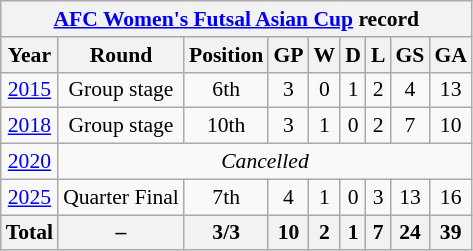<table class="wikitable" style="text-align: center;font-size:90%;">
<tr>
<th colspan=9><a href='#'>AFC Women's Futsal Asian Cup</a> record</th>
</tr>
<tr>
<th>Year</th>
<th>Round</th>
<th>Position</th>
<th>GP</th>
<th>W</th>
<th>D</th>
<th>L</th>
<th>GS</th>
<th>GA</th>
</tr>
<tr>
<td> <a href='#'>2015</a></td>
<td>Group stage</td>
<td>6th</td>
<td>3</td>
<td>0</td>
<td>1</td>
<td>2</td>
<td>4</td>
<td>13</td>
</tr>
<tr>
<td> <a href='#'>2018</a></td>
<td>Group stage</td>
<td>10th</td>
<td>3</td>
<td>1</td>
<td>0</td>
<td>2</td>
<td>7</td>
<td>10</td>
</tr>
<tr>
<td> <a href='#'>2020</a></td>
<td colspan=8><em>Cancelled</em></td>
</tr>
<tr>
<td> <a href='#'>2025</a></td>
<td>Quarter Final</td>
<td>7th</td>
<td>4</td>
<td>1</td>
<td>0</td>
<td>3</td>
<td>13</td>
<td>16</td>
</tr>
<tr>
<th><strong>Total</strong></th>
<th>–</th>
<th><strong>3/3</strong></th>
<th><strong>10</strong></th>
<th><strong>2</strong></th>
<th><strong>1</strong></th>
<th><strong>7</strong></th>
<th><strong>24</strong></th>
<th><strong>39</strong></th>
</tr>
</table>
